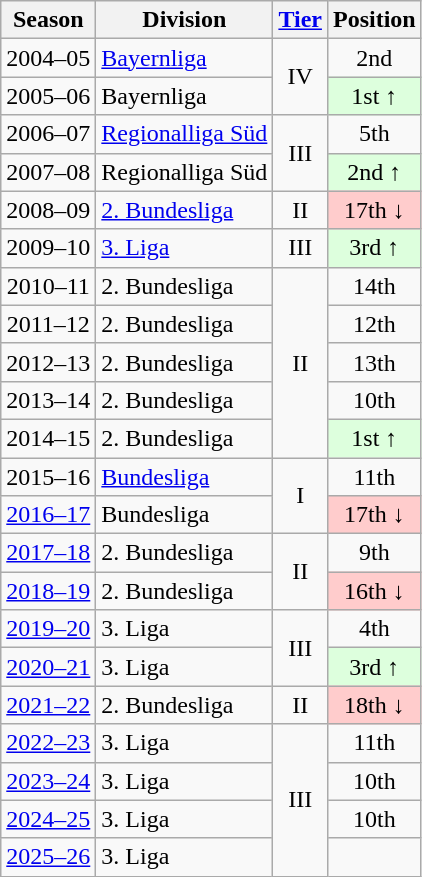<table class="wikitable">
<tr>
<th>Season</th>
<th>Division</th>
<th><a href='#'>Tier</a></th>
<th>Position</th>
</tr>
<tr align="center">
<td>2004–05</td>
<td align="left"><a href='#'>Bayernliga</a></td>
<td rowspan=2>IV</td>
<td>2nd</td>
</tr>
<tr align="center">
<td>2005–06</td>
<td align="left">Bayernliga</td>
<td style="background:#ddffdd">1st ↑</td>
</tr>
<tr align="center">
<td>2006–07</td>
<td align="left"><a href='#'>Regionalliga Süd</a></td>
<td rowspan=2>III</td>
<td>5th</td>
</tr>
<tr align="center">
<td>2007–08</td>
<td align="left">Regionalliga Süd</td>
<td style="background:#ddffdd">2nd ↑</td>
</tr>
<tr align="center">
<td>2008–09</td>
<td align="left"><a href='#'>2. Bundesliga</a></td>
<td>II</td>
<td style="background:#ffcccc">17th ↓</td>
</tr>
<tr align="center">
<td>2009–10</td>
<td align="left"><a href='#'>3. Liga</a></td>
<td>III</td>
<td style="background:#ddffdd">3rd ↑</td>
</tr>
<tr align="center">
<td>2010–11</td>
<td align="left">2. Bundesliga</td>
<td rowspan=5>II</td>
<td>14th</td>
</tr>
<tr align="center">
<td>2011–12</td>
<td align="left">2. Bundesliga</td>
<td>12th</td>
</tr>
<tr align="center">
<td>2012–13</td>
<td align="left">2. Bundesliga</td>
<td>13th</td>
</tr>
<tr align="center">
<td>2013–14</td>
<td align="left">2. Bundesliga</td>
<td>10th</td>
</tr>
<tr align="center">
<td>2014–15</td>
<td align="left">2. Bundesliga</td>
<td style="background:#ddffdd">1st ↑</td>
</tr>
<tr align="center">
<td>2015–16</td>
<td align="left"><a href='#'>Bundesliga</a></td>
<td rowspan=2>I</td>
<td>11th</td>
</tr>
<tr align="center">
<td><a href='#'>2016–17</a></td>
<td align="left">Bundesliga</td>
<td style="background:#ffcccc">17th ↓</td>
</tr>
<tr align="center">
<td><a href='#'>2017–18</a></td>
<td align="left">2. Bundesliga</td>
<td rowspan=2>II</td>
<td>9th</td>
</tr>
<tr align="center">
<td><a href='#'>2018–19</a></td>
<td align="left">2. Bundesliga</td>
<td style="background:#ffcccc">16th ↓</td>
</tr>
<tr align="center">
<td><a href='#'>2019–20</a></td>
<td align="left">3. Liga</td>
<td rowspan=2>III</td>
<td>4th</td>
</tr>
<tr align="center">
<td><a href='#'>2020–21</a></td>
<td align="left">3. Liga</td>
<td style="background:#ddffdd">3rd ↑</td>
</tr>
<tr align="center">
<td><a href='#'>2021–22</a></td>
<td align="left">2. Bundesliga</td>
<td>II</td>
<td style="background:#ffcccc">18th ↓</td>
</tr>
<tr align="center">
<td><a href='#'>2022–23</a></td>
<td align="left">3. Liga</td>
<td rowspan=4>III</td>
<td>11th</td>
</tr>
<tr align="center">
<td><a href='#'>2023–24</a></td>
<td align="left">3. Liga</td>
<td>10th</td>
</tr>
<tr align="center">
<td><a href='#'>2024–25</a></td>
<td align="left">3. Liga</td>
<td>10th</td>
</tr>
<tr align="center">
<td><a href='#'>2025–26</a></td>
<td align="left">3. Liga</td>
<td></td>
</tr>
</table>
